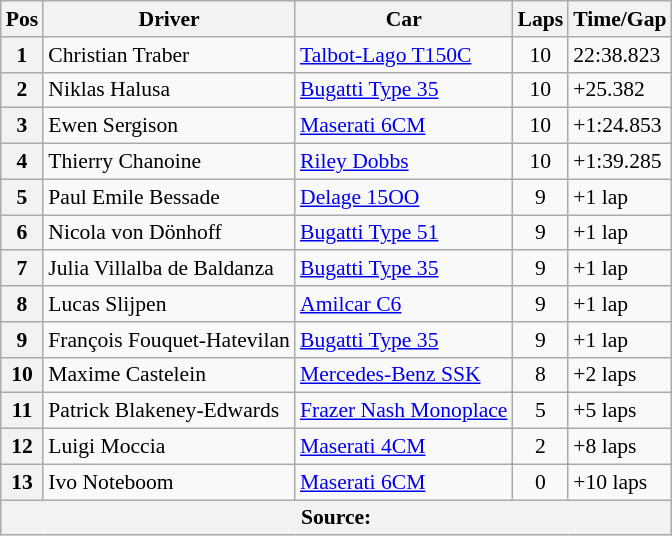<table class="wikitable" style="font-size: 90%;">
<tr>
<th>Pos</th>
<th>Driver</th>
<th>Car</th>
<th>Laps</th>
<th>Time/Gap</th>
</tr>
<tr>
<th>1</th>
<td> Christian Traber</td>
<td><a href='#'>Talbot-Lago T150C</a></td>
<td align=center>10</td>
<td>22:38.823</td>
</tr>
<tr>
<th>2</th>
<td> Niklas Halusa</td>
<td><a href='#'>Bugatti Type 35</a></td>
<td align=center>10</td>
<td>+25.382</td>
</tr>
<tr>
<th>3</th>
<td> Ewen Sergison</td>
<td><a href='#'>Maserati 6CM</a></td>
<td align=center>10</td>
<td>+1:24.853</td>
</tr>
<tr>
<th>4</th>
<td> Thierry Chanoine</td>
<td><a href='#'>Riley Dobbs</a></td>
<td align=center>10</td>
<td>+1:39.285</td>
</tr>
<tr>
<th>5</th>
<td> Paul Emile Bessade</td>
<td><a href='#'>Delage 15OO</a></td>
<td align=center>9</td>
<td>+1 lap</td>
</tr>
<tr>
<th>6</th>
<td> Nicola von Dönhoff</td>
<td><a href='#'>Bugatti Type 51</a></td>
<td align=center>9</td>
<td>+1 lap</td>
</tr>
<tr>
<th>7</th>
<td> Julia Villalba de Baldanza</td>
<td><a href='#'>Bugatti Type 35</a></td>
<td align=center>9</td>
<td>+1 lap</td>
</tr>
<tr>
<th>8</th>
<td> Lucas Slijpen</td>
<td><a href='#'>Amilcar C6</a></td>
<td align=center>9</td>
<td>+1 lap</td>
</tr>
<tr>
<th>9</th>
<td> François Fouquet-Hatevilan</td>
<td><a href='#'>Bugatti Type 35</a></td>
<td align=center>9</td>
<td>+1 lap</td>
</tr>
<tr>
<th>10</th>
<td> Maxime Castelein</td>
<td><a href='#'>Mercedes-Benz SSK</a></td>
<td align=center>8</td>
<td>+2 laps</td>
</tr>
<tr>
<th>11</th>
<td> Patrick Blakeney-Edwards</td>
<td><a href='#'>Frazer Nash Monoplace</a></td>
<td align=center>5</td>
<td>+5 laps</td>
</tr>
<tr>
<th>12</th>
<td> Luigi Moccia</td>
<td><a href='#'>Maserati 4CM</a></td>
<td align=center>2</td>
<td>+8 laps</td>
</tr>
<tr>
<th>13</th>
<td> Ivo Noteboom</td>
<td><a href='#'>Maserati 6CM</a></td>
<td align=center>0</td>
<td>+10 laps</td>
</tr>
<tr>
<th colspan=5>Source:</th>
</tr>
</table>
